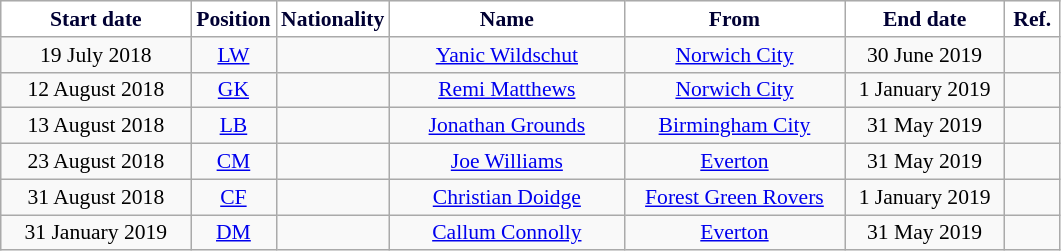<table class="wikitable"  style="text-align:center; font-size:90%; ">
<tr>
<th style="background:#FFFFFF; color:#000033; width:120px;">Start date</th>
<th style="background:#FFFFFF; color:#000033; width:50px;">Position</th>
<th style="background:#FFFFFF; color:#000033; width:50px;">Nationality</th>
<th style="background:#FFFFFF; color:#000033; width:150px;">Name</th>
<th style="background:#FFFFFF; color:#000033; width:140px;">From</th>
<th style="background:#FFFFFF; color:#000033; width:100px;">End date</th>
<th style="background:#FFFFFF; color:#000033; width:30px;">Ref.</th>
</tr>
<tr>
<td>19 July 2018</td>
<td><a href='#'>LW</a></td>
<td></td>
<td><a href='#'>Yanic Wildschut</a></td>
<td><a href='#'>Norwich City</a></td>
<td>30 June 2019</td>
<td></td>
</tr>
<tr>
<td>12 August 2018</td>
<td><a href='#'>GK</a></td>
<td></td>
<td><a href='#'>Remi Matthews</a></td>
<td><a href='#'>Norwich City</a></td>
<td>1 January 2019</td>
<td></td>
</tr>
<tr>
<td>13 August 2018</td>
<td><a href='#'>LB</a></td>
<td></td>
<td><a href='#'>Jonathan Grounds</a></td>
<td><a href='#'>Birmingham City</a></td>
<td>31 May 2019</td>
<td></td>
</tr>
<tr>
<td>23 August 2018</td>
<td><a href='#'>CM</a></td>
<td></td>
<td><a href='#'>Joe Williams</a></td>
<td><a href='#'>Everton</a></td>
<td>31 May 2019</td>
<td></td>
</tr>
<tr>
<td>31 August 2018</td>
<td><a href='#'>CF</a></td>
<td></td>
<td><a href='#'>Christian Doidge</a></td>
<td><a href='#'>Forest Green Rovers</a></td>
<td>1 January 2019</td>
<td></td>
</tr>
<tr>
<td>31 January 2019</td>
<td><a href='#'>DM</a></td>
<td></td>
<td><a href='#'>Callum Connolly</a></td>
<td><a href='#'>Everton</a></td>
<td>31 May 2019</td>
<td></td>
</tr>
</table>
